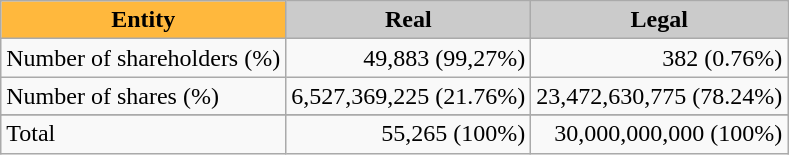<table class="wikitable">
<tr>
<th style="background:#ffb83d">Entity</th>
<th style="background:#cbcbcb">Real</th>
<th style="background:#cbcbcb">Legal</th>
</tr>
<tr>
<td>Number of shareholders (%)</td>
<td style="text-align:right;">49,883 (99,27%)</td>
<td style="text-align:right;">382 (0.76%)</td>
</tr>
<tr>
<td>Number of shares (%)</td>
<td style="text-align:right;">6,527,369,225 (21.76%)</td>
<td style="text-align:right;">23,472,630,775 (78.24%)</td>
</tr>
<tr>
</tr>
<tr>
<td>Total</td>
<td style="text-align:right;">55,265 (100%)</td>
<td style="text-align:right;">30,000,000,000 (100%)</td>
</tr>
</table>
